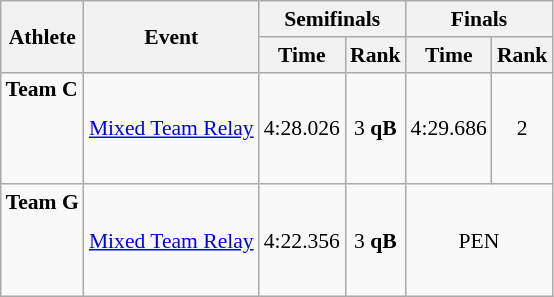<table class="wikitable" style="font-size:90%;">
<tr>
<th rowspan=2>Athlete</th>
<th rowspan=2>Event</th>
<th colspan=2>Semifinals</th>
<th colspan=2>Finals</th>
</tr>
<tr>
<th>Time</th>
<th>Rank</th>
<th>Time</th>
<th>Rank</th>
</tr>
<tr>
<td><strong>Team C</strong><br><br><br><br></td>
<td><a href='#'>Mixed Team Relay</a></td>
<td align=center>4:28.026</td>
<td align=center>3 <strong>qB</strong></td>
<td align=center>4:29.686</td>
<td align=center>2</td>
</tr>
<tr>
<td><strong>Team G</strong><br><br><br><br></td>
<td><a href='#'>Mixed Team Relay</a></td>
<td align=center>4:22.356</td>
<td align=center>3 <strong>qB</strong></td>
<td align=center colspan=2>PEN</td>
</tr>
</table>
